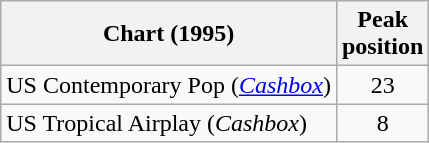<table class="wikitable sortable">
<tr>
<th>Chart (1995)</th>
<th>Peak<br>position</th>
</tr>
<tr>
<td>US Contemporary Pop (<a href='#'><em>Cashbox</em></a>)</td>
<td align="center">23</td>
</tr>
<tr>
<td>US Tropical Airplay (<em>Cashbox</em>)</td>
<td align="center">8</td>
</tr>
</table>
